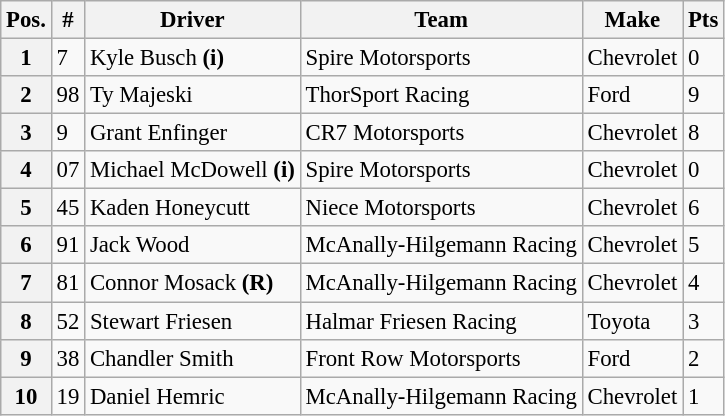<table class="wikitable" style="font-size:95%">
<tr>
<th>Pos.</th>
<th>#</th>
<th>Driver</th>
<th>Team</th>
<th>Make</th>
<th>Pts</th>
</tr>
<tr>
<th>1</th>
<td>7</td>
<td>Kyle Busch <strong>(i)</strong></td>
<td>Spire Motorsports</td>
<td>Chevrolet</td>
<td>0</td>
</tr>
<tr>
<th>2</th>
<td>98</td>
<td>Ty Majeski</td>
<td>ThorSport Racing</td>
<td>Ford</td>
<td>9</td>
</tr>
<tr>
<th>3</th>
<td>9</td>
<td>Grant Enfinger</td>
<td>CR7 Motorsports</td>
<td>Chevrolet</td>
<td>8</td>
</tr>
<tr>
<th>4</th>
<td>07</td>
<td>Michael McDowell <strong>(i)</strong></td>
<td>Spire Motorsports</td>
<td>Chevrolet</td>
<td>0</td>
</tr>
<tr>
<th>5</th>
<td>45</td>
<td>Kaden Honeycutt</td>
<td>Niece Motorsports</td>
<td>Chevrolet</td>
<td>6</td>
</tr>
<tr>
<th>6</th>
<td>91</td>
<td>Jack Wood</td>
<td>McAnally-Hilgemann Racing</td>
<td>Chevrolet</td>
<td>5</td>
</tr>
<tr>
<th>7</th>
<td>81</td>
<td>Connor Mosack <strong>(R)</strong></td>
<td>McAnally-Hilgemann Racing</td>
<td>Chevrolet</td>
<td>4</td>
</tr>
<tr>
<th>8</th>
<td>52</td>
<td>Stewart Friesen</td>
<td>Halmar Friesen Racing</td>
<td>Toyota</td>
<td>3</td>
</tr>
<tr>
<th>9</th>
<td>38</td>
<td>Chandler Smith</td>
<td>Front Row Motorsports</td>
<td>Ford</td>
<td>2</td>
</tr>
<tr>
<th>10</th>
<td>19</td>
<td>Daniel Hemric</td>
<td>McAnally-Hilgemann Racing</td>
<td>Chevrolet</td>
<td>1</td>
</tr>
</table>
